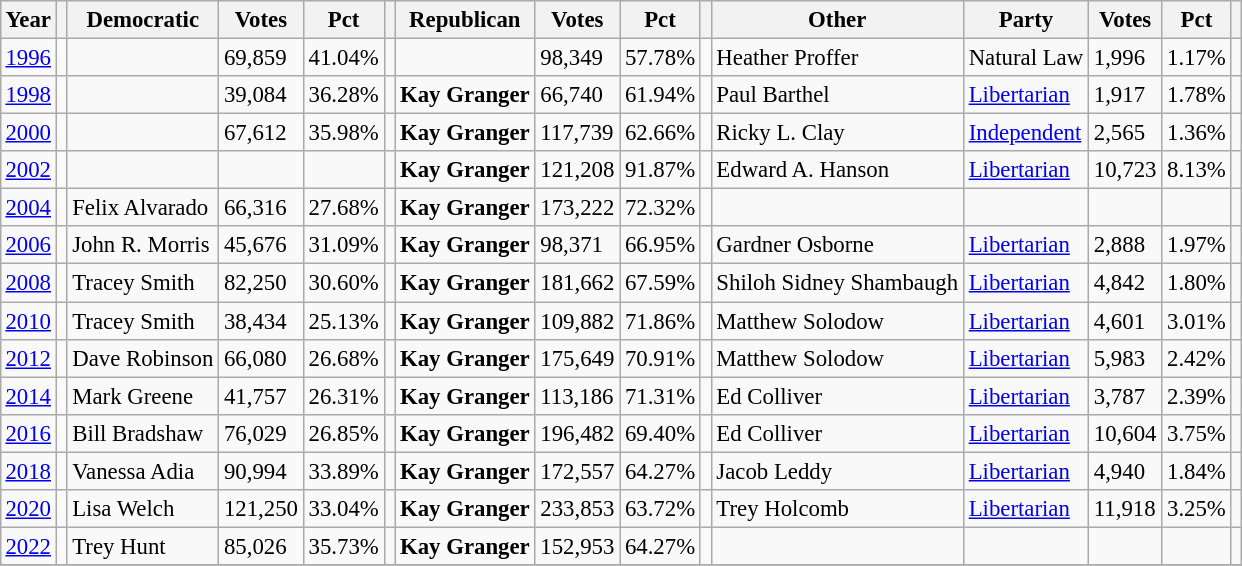<table class="wikitable" style="margin:0.5em; font-size:95%;">
<tr>
<th>Year</th>
<th></th>
<th>Democratic</th>
<th>Votes</th>
<th>Pct</th>
<th></th>
<th>Republican</th>
<th>Votes</th>
<th>Pct</th>
<th></th>
<th>Other</th>
<th>Party</th>
<th>Votes</th>
<th>Pct</th>
<th></th>
</tr>
<tr>
<td><a href='#'>1996</a></td>
<td></td>
<td></td>
<td>69,859</td>
<td>41.04%</td>
<td></td>
<td></td>
<td>98,349</td>
<td>57.78%</td>
<td></td>
<td>Heather Proffer</td>
<td>Natural Law</td>
<td>1,996</td>
<td>1.17%</td>
<td></td>
</tr>
<tr>
<td><a href='#'>1998</a></td>
<td></td>
<td></td>
<td>39,084</td>
<td>36.28%</td>
<td></td>
<td><strong>Kay Granger</strong></td>
<td>66,740</td>
<td>61.94%</td>
<td></td>
<td>Paul Barthel</td>
<td><a href='#'>Libertarian</a></td>
<td>1,917</td>
<td>1.78%</td>
<td></td>
</tr>
<tr>
<td><a href='#'>2000</a></td>
<td></td>
<td></td>
<td>67,612</td>
<td>35.98%</td>
<td></td>
<td><strong>Kay Granger</strong></td>
<td>117,739</td>
<td>62.66%</td>
<td></td>
<td>Ricky L. Clay</td>
<td><a href='#'>Independent</a></td>
<td>2,565</td>
<td>1.36%</td>
<td></td>
</tr>
<tr>
<td><a href='#'>2002</a></td>
<td></td>
<td></td>
<td></td>
<td></td>
<td></td>
<td><strong>Kay Granger</strong></td>
<td>121,208</td>
<td>91.87%</td>
<td></td>
<td>Edward A. Hanson</td>
<td><a href='#'>Libertarian</a></td>
<td>10,723</td>
<td>8.13%</td>
<td></td>
</tr>
<tr>
<td><a href='#'>2004</a></td>
<td></td>
<td>Felix Alvarado</td>
<td>66,316</td>
<td>27.68%</td>
<td></td>
<td><strong>Kay Granger</strong></td>
<td>173,222</td>
<td>72.32%</td>
<td></td>
<td></td>
<td></td>
<td></td>
<td></td>
<td></td>
</tr>
<tr>
<td><a href='#'>2006</a></td>
<td></td>
<td>John R. Morris</td>
<td>45,676</td>
<td>31.09%</td>
<td></td>
<td><strong>Kay Granger</strong></td>
<td>98,371</td>
<td>66.95%</td>
<td></td>
<td>Gardner Osborne</td>
<td><a href='#'>Libertarian</a></td>
<td>2,888</td>
<td>1.97%</td>
<td></td>
</tr>
<tr>
<td><a href='#'>2008</a></td>
<td></td>
<td>Tracey Smith</td>
<td>82,250</td>
<td>30.60%</td>
<td></td>
<td><strong>Kay Granger</strong></td>
<td>181,662</td>
<td>67.59%</td>
<td></td>
<td>Shiloh Sidney Shambaugh</td>
<td><a href='#'>Libertarian</a></td>
<td>4,842</td>
<td>1.80%</td>
<td></td>
</tr>
<tr>
<td><a href='#'>2010</a></td>
<td></td>
<td>Tracey Smith</td>
<td>38,434</td>
<td>25.13%</td>
<td></td>
<td><strong>Kay Granger</strong></td>
<td>109,882</td>
<td>71.86%</td>
<td></td>
<td>Matthew Solodow</td>
<td><a href='#'>Libertarian</a></td>
<td>4,601</td>
<td>3.01%</td>
<td></td>
</tr>
<tr>
<td><a href='#'>2012</a></td>
<td></td>
<td>Dave Robinson</td>
<td>66,080</td>
<td>26.68%</td>
<td></td>
<td><strong>Kay Granger</strong></td>
<td>175,649</td>
<td>70.91%</td>
<td></td>
<td>Matthew Solodow</td>
<td><a href='#'>Libertarian</a></td>
<td>5,983</td>
<td>2.42%</td>
<td></td>
</tr>
<tr>
<td><a href='#'>2014</a></td>
<td></td>
<td>Mark Greene</td>
<td>41,757</td>
<td>26.31%</td>
<td></td>
<td><strong>Kay Granger</strong></td>
<td>113,186</td>
<td>71.31%</td>
<td></td>
<td>Ed Colliver</td>
<td><a href='#'>Libertarian</a></td>
<td>3,787</td>
<td>2.39%</td>
<td></td>
</tr>
<tr>
<td><a href='#'>2016</a></td>
<td></td>
<td>Bill Bradshaw</td>
<td>76,029</td>
<td>26.85%</td>
<td></td>
<td><strong>Kay Granger</strong></td>
<td>196,482</td>
<td>69.40%</td>
<td></td>
<td>Ed Colliver</td>
<td><a href='#'>Libertarian</a></td>
<td>10,604</td>
<td>3.75%</td>
<td></td>
</tr>
<tr>
<td><a href='#'>2018</a></td>
<td></td>
<td>Vanessa Adia</td>
<td>90,994</td>
<td>33.89%</td>
<td></td>
<td><strong>Kay Granger</strong></td>
<td>172,557</td>
<td>64.27%</td>
<td></td>
<td>Jacob Leddy</td>
<td><a href='#'>Libertarian</a></td>
<td>4,940</td>
<td>1.84%</td>
<td></td>
</tr>
<tr>
<td><a href='#'>2020</a></td>
<td></td>
<td>Lisa Welch</td>
<td>121,250</td>
<td>33.04%</td>
<td></td>
<td><strong>Kay Granger</strong></td>
<td>233,853</td>
<td>63.72%</td>
<td></td>
<td>Trey Holcomb</td>
<td><a href='#'>Libertarian</a></td>
<td>11,918</td>
<td>3.25%</td>
</tr>
<tr>
<td><a href='#'>2022</a></td>
<td></td>
<td>Trey Hunt</td>
<td>85,026</td>
<td>35.73%</td>
<td></td>
<td><strong>Kay Granger</strong></td>
<td>152,953</td>
<td>64.27%</td>
<td></td>
<td></td>
<td></td>
<td></td>
<td></td>
<td></td>
</tr>
<tr>
</tr>
</table>
